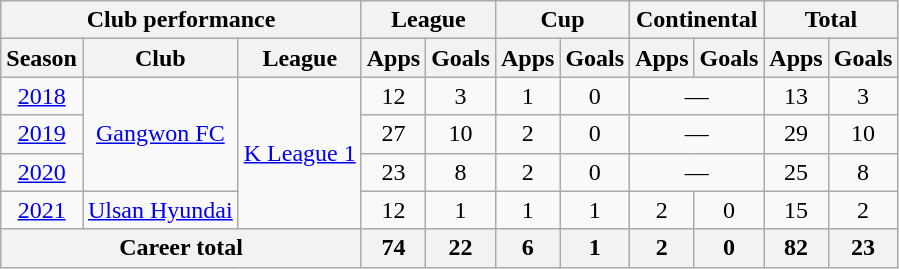<table class="wikitable" style="text-align:center">
<tr>
<th colspan=3>Club performance</th>
<th colspan=2>League</th>
<th colspan=2>Cup</th>
<th colspan=2>Continental</th>
<th colspan=2>Total</th>
</tr>
<tr>
<th>Season</th>
<th>Club</th>
<th>League</th>
<th>Apps</th>
<th>Goals</th>
<th>Apps</th>
<th>Goals</th>
<th>Apps</th>
<th>Goals</th>
<th>Apps</th>
<th>Goals</th>
</tr>
<tr>
<td><a href='#'>2018</a></td>
<td rowspan="3"><a href='#'>Gangwon FC</a></td>
<td rowspan="4"><a href='#'>K League 1</a></td>
<td>12</td>
<td>3</td>
<td>1</td>
<td>0</td>
<td colspan=2>—</td>
<td>13</td>
<td>3</td>
</tr>
<tr>
<td><a href='#'>2019</a></td>
<td>27</td>
<td>10</td>
<td>2</td>
<td>0</td>
<td colspan=2>—</td>
<td>29</td>
<td>10</td>
</tr>
<tr>
<td><a href='#'>2020</a></td>
<td>23</td>
<td>8</td>
<td>2</td>
<td>0</td>
<td colspan=2>—</td>
<td>25</td>
<td>8</td>
</tr>
<tr>
<td><a href='#'>2021</a></td>
<td rowspan="1"><a href='#'>Ulsan Hyundai</a></td>
<td>12</td>
<td>1</td>
<td>1</td>
<td>1</td>
<td>2</td>
<td>0</td>
<td>15</td>
<td>2</td>
</tr>
<tr>
<th colspan=3>Career total</th>
<th>74</th>
<th>22</th>
<th>6</th>
<th>1</th>
<th>2</th>
<th>0</th>
<th>82</th>
<th>23</th>
</tr>
</table>
